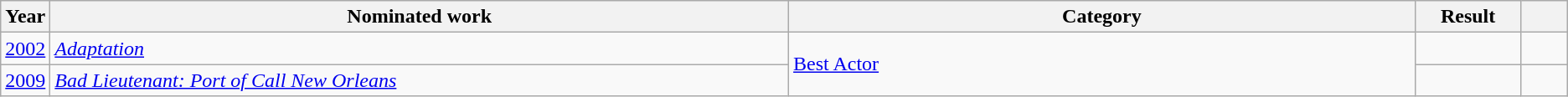<table class="wikitable sortable">
<tr>
<th scope="col" style="width:1em;">Year</th>
<th scope="col" style="width:39em;">Nominated work</th>
<th scope="col" style="width:33em;">Category</th>
<th scope="col" style="width:5em;">Result</th>
<th scope="col" style="width:2em;" class="unsortable"></th>
</tr>
<tr>
<td><a href='#'>2002</a></td>
<td><em><a href='#'>Adaptation</a></em></td>
<td rowspan="2"><a href='#'>Best Actor</a></td>
<td></td>
<td style="text-align:center;"></td>
</tr>
<tr>
<td><a href='#'>2009</a></td>
<td><em><a href='#'>Bad Lieutenant: Port of Call New Orleans</a></em></td>
<td></td>
<td style="text-align:center;"></td>
</tr>
</table>
